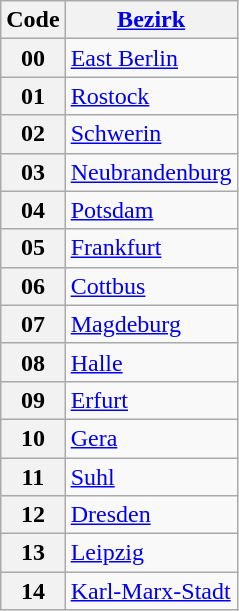<table class="wikitable sortable">
<tr>
<th>Code</th>
<th><a href='#'>Bezirk</a></th>
</tr>
<tr>
<th>00</th>
<td><a href='#'>East Berlin</a></td>
</tr>
<tr>
<th>01</th>
<td><a href='#'>Rostock</a></td>
</tr>
<tr>
<th>02</th>
<td><a href='#'>Schwerin</a></td>
</tr>
<tr>
<th>03</th>
<td><a href='#'>Neubrandenburg</a></td>
</tr>
<tr>
<th>04</th>
<td><a href='#'>Potsdam</a></td>
</tr>
<tr>
<th>05</th>
<td><a href='#'>Frankfurt</a></td>
</tr>
<tr>
<th>06</th>
<td><a href='#'>Cottbus</a></td>
</tr>
<tr>
<th>07</th>
<td><a href='#'>Magdeburg</a></td>
</tr>
<tr>
<th>08</th>
<td><a href='#'>Halle</a></td>
</tr>
<tr>
<th>09</th>
<td><a href='#'>Erfurt</a></td>
</tr>
<tr>
<th>10</th>
<td><a href='#'>Gera</a></td>
</tr>
<tr>
<th>11</th>
<td><a href='#'>Suhl</a></td>
</tr>
<tr>
<th>12</th>
<td><a href='#'>Dresden</a></td>
</tr>
<tr>
<th>13</th>
<td><a href='#'>Leipzig</a></td>
</tr>
<tr>
<th>14</th>
<td><a href='#'>Karl-Marx-Stadt</a></td>
</tr>
</table>
